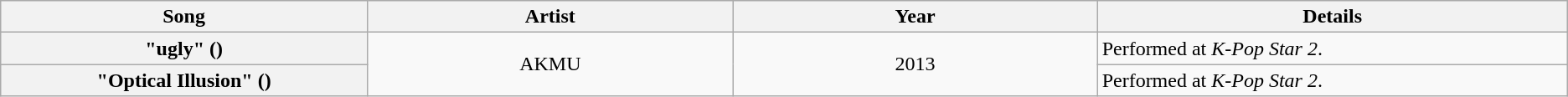<table class="wikitable plainrowheaders" style="text-align:center;">
<tr>
<th width="300px">Song</th>
<th width="300px">Artist</th>
<th width="300px">Year</th>
<th style="width:30%">Details</th>
</tr>
<tr>
<th scope="row">"ugly" ()</th>
<td rowspan="2">AKMU</td>
<td rowspan="2">2013</td>
<td style="text-align:left">Performed at <em>K-Pop Star 2</em>.</td>
</tr>
<tr>
<th scope="row">"Optical Illusion" ()</th>
<td style="text-align:left">Performed at <em>K-Pop Star 2</em>.</td>
</tr>
</table>
